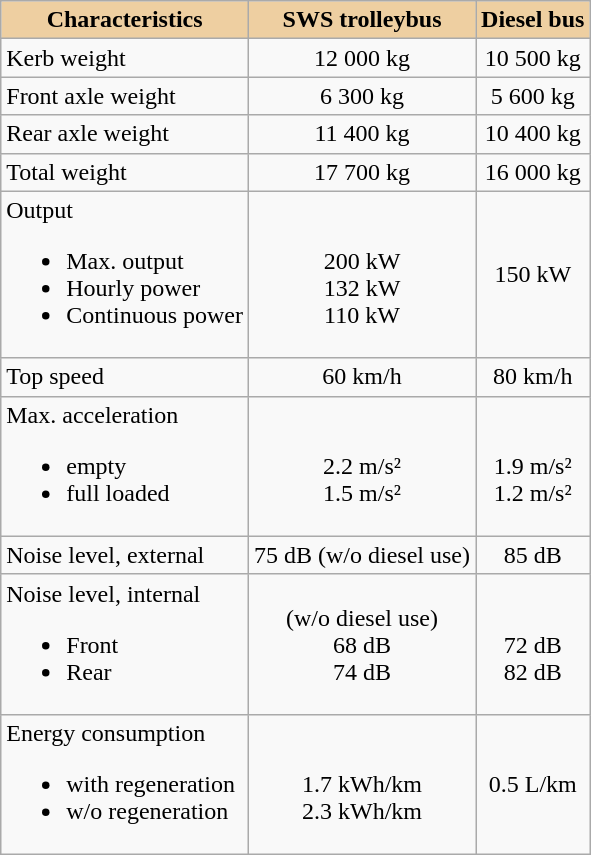<table class="wikitable">
<tr>
<th align="center" style="background:#EECFA1">Characteristics</th>
<th style="background:#EECFA1">SWS trolleybus</th>
<th style="background:#EECFA1">Diesel bus</th>
</tr>
<tr>
<td align="left">Kerb weight</td>
<td align="center">12 000 kg</td>
<td align="center">10 500 kg</td>
</tr>
<tr>
<td align="left">Front axle weight</td>
<td align="center">6 300 kg</td>
<td align="center">5 600 kg</td>
</tr>
<tr>
<td align="left">Rear axle weight</td>
<td align="center">11 400 kg</td>
<td align="center">10 400 kg</td>
</tr>
<tr>
<td align="left">Total weight</td>
<td align="center">17 700 kg</td>
<td align="center">16 000 kg</td>
</tr>
<tr>
<td align="left">Output<br><ul><li>Max. output</li><li>Hourly power</li><li>Continuous power</li></ul></td>
<td align="center"><br>200 kW<br>132 kW<br>110 kW</td>
<td align="center">150 kW</td>
</tr>
<tr>
<td align="left">Top speed</td>
<td align="center">60 km/h</td>
<td align="center">80 km/h</td>
</tr>
<tr>
<td align="left">Max. acceleration<br><ul><li>empty</li><li>full loaded</li></ul></td>
<td align="center"><br>2.2 m/s²<br>1.5 m/s²</td>
<td align="center"><br>1.9 m/s²<br>1.2 m/s²</td>
</tr>
<tr>
<td align="left">Noise level, external</td>
<td align="center">75 dB (w/o diesel use)</td>
<td align="center">85 dB</td>
</tr>
<tr>
<td align="left">Noise level, internal<br><ul><li>Front</li><li>Rear</li></ul></td>
<td align="center">(w/o diesel use)<br>68 dB<br>74 dB</td>
<td align="center"><br>72 dB<br>82 dB</td>
</tr>
<tr>
<td align="left">Energy consumption<br><ul><li>with regeneration</li><li>w/o regeneration</li></ul></td>
<td align="center"><br>1.7 kWh/km<br>2.3 kWh/km</td>
<td align="center">0.5 L/km</td>
</tr>
</table>
